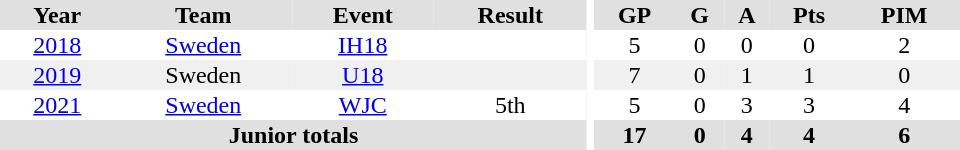<table border="0" cellpadding="1" cellspacing="0" ID="Table3" style="text-align:center; width:40em">
<tr ALIGN="center" bgcolor="#e0e0e0">
<th>Year</th>
<th>Team</th>
<th>Event</th>
<th>Result</th>
<th rowspan="99" bgcolor="#ffffff"></th>
<th>GP</th>
<th>G</th>
<th>A</th>
<th>Pts</th>
<th>PIM</th>
</tr>
<tr>
<td><a href='#'>2018</a></td>
<td><a href='#'>Sweden</a></td>
<td><a href='#'>IH18</a></td>
<td></td>
<td>5</td>
<td>0</td>
<td>0</td>
<td>0</td>
<td>2</td>
</tr>
<tr style="background:#f0f0f0;">
<td><a href='#'>2019</a></td>
<td>Sweden</td>
<td><a href='#'>U18</a></td>
<td></td>
<td>7</td>
<td>0</td>
<td>1</td>
<td>1</td>
<td>0</td>
</tr>
<tr>
<td><a href='#'>2021</a></td>
<td><a href='#'>Sweden</a></td>
<td><a href='#'>WJC</a></td>
<td>5th</td>
<td>5</td>
<td>0</td>
<td>3</td>
<td>3</td>
<td>4</td>
</tr>
<tr bgcolor="#e0e0e0">
<th colspan="4">Junior totals</th>
<th>17</th>
<th>0</th>
<th>4</th>
<th>4</th>
<th>6</th>
</tr>
</table>
